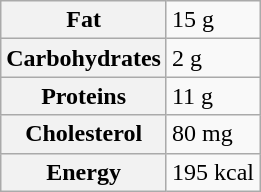<table class=wikitable>
<tr>
<th>Fat</th>
<td>15 g</td>
</tr>
<tr>
<th>Carbohydrates</th>
<td>2 g</td>
</tr>
<tr>
<th>Proteins</th>
<td>11 g</td>
</tr>
<tr>
<th>Cholesterol</th>
<td>80 mg</td>
</tr>
<tr>
<th>Energy</th>
<td>195 kcal</td>
</tr>
</table>
